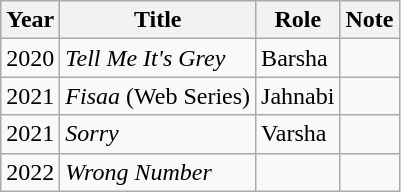<table class="wikitable">
<tr>
<th>Year</th>
<th>Title</th>
<th>Role</th>
<th>Note</th>
</tr>
<tr>
<td>2020</td>
<td><em>Tell Me It's Grey</em></td>
<td>Barsha</td>
<td></td>
</tr>
<tr>
<td>2021</td>
<td><em>Fisaa</em> (Web Series)</td>
<td>Jahnabi</td>
<td></td>
</tr>
<tr>
<td>2021</td>
<td><em>Sorry</em></td>
<td>Varsha</td>
<td></td>
</tr>
<tr>
<td>2022</td>
<td><em>Wrong Number</em></td>
<td></td>
<td></td>
</tr>
</table>
